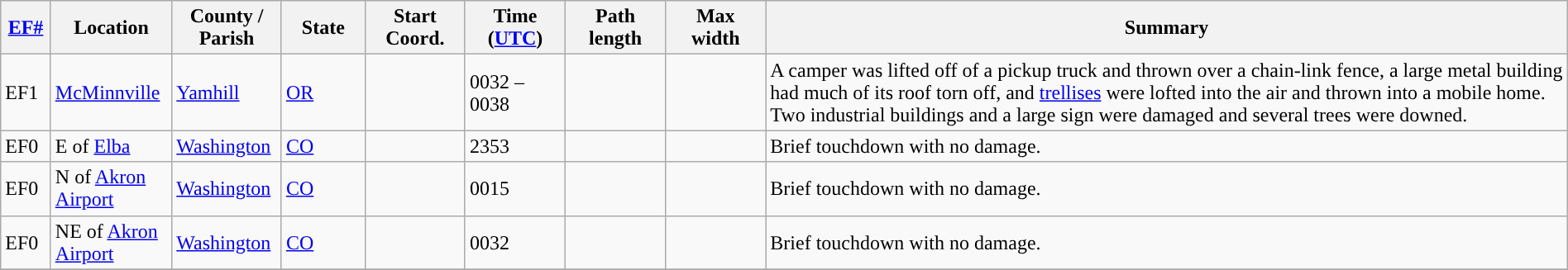<table class="wikitable sortable" style="width:100%;">
<tr>
<th scope="col" width="3%" align="center"><a href='#'>EF#</a></th>
<th scope="col" width="7%" align="center" class="unsortable">Location</th>
<th scope="col" width="6%" align="center" class="unsortable">County / Parish</th>
<th scope="col" width="5%" align="center">State</th>
<th scope="col" width="6%" align="center">Start Coord.</th>
<th scope="col" width="6%" align="center">Time (<a href='#'>UTC</a>)</th>
<th scope="col" width="6%" align="center">Path length</th>
<th scope="col" width="6%" align="center">Max width</th>
<th scope="col" width="48%" class="unsortable" align="center">Summary</th>
</tr>
<tr>
<td>EF1</td>
<td><a href='#'>McMinnville</a></td>
<td><a href='#'>Yamhill</a></td>
<td><a href='#'>OR</a></td>
<td></td>
<td>0032 – 0038</td>
<td></td>
<td></td>
<td>A camper was lifted off of a pickup truck and thrown over a chain-link fence, a large metal building had much of its roof torn off, and  <a href='#'>trellises</a> were lofted into the air and thrown into a mobile home. Two industrial buildings and a large sign were damaged and several trees were downed.</td>
</tr>
<tr>
<td>EF0</td>
<td>E of <a href='#'>Elba</a></td>
<td><a href='#'>Washington</a></td>
<td><a href='#'>CO</a></td>
<td></td>
<td>2353</td>
<td></td>
<td></td>
<td>Brief touchdown with no damage.</td>
</tr>
<tr>
<td>EF0</td>
<td>N of <a href='#'>Akron Airport</a></td>
<td><a href='#'>Washington</a></td>
<td><a href='#'>CO</a></td>
<td></td>
<td>0015</td>
<td></td>
<td></td>
<td>Brief touchdown with no damage.</td>
</tr>
<tr>
<td>EF0</td>
<td>NE of <a href='#'>Akron Airport</a></td>
<td><a href='#'>Washington</a></td>
<td><a href='#'>CO</a></td>
<td></td>
<td>0032</td>
<td></td>
<td></td>
<td>Brief touchdown with no damage.</td>
</tr>
<tr>
</tr>
</table>
